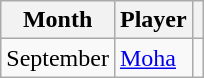<table class="wikitable" style="text-align:left">
<tr>
<th>Month</th>
<th>Player</th>
<th></th>
</tr>
<tr>
<td>September</td>
<td> <a href='#'>Moha</a></td>
<td></td>
</tr>
</table>
